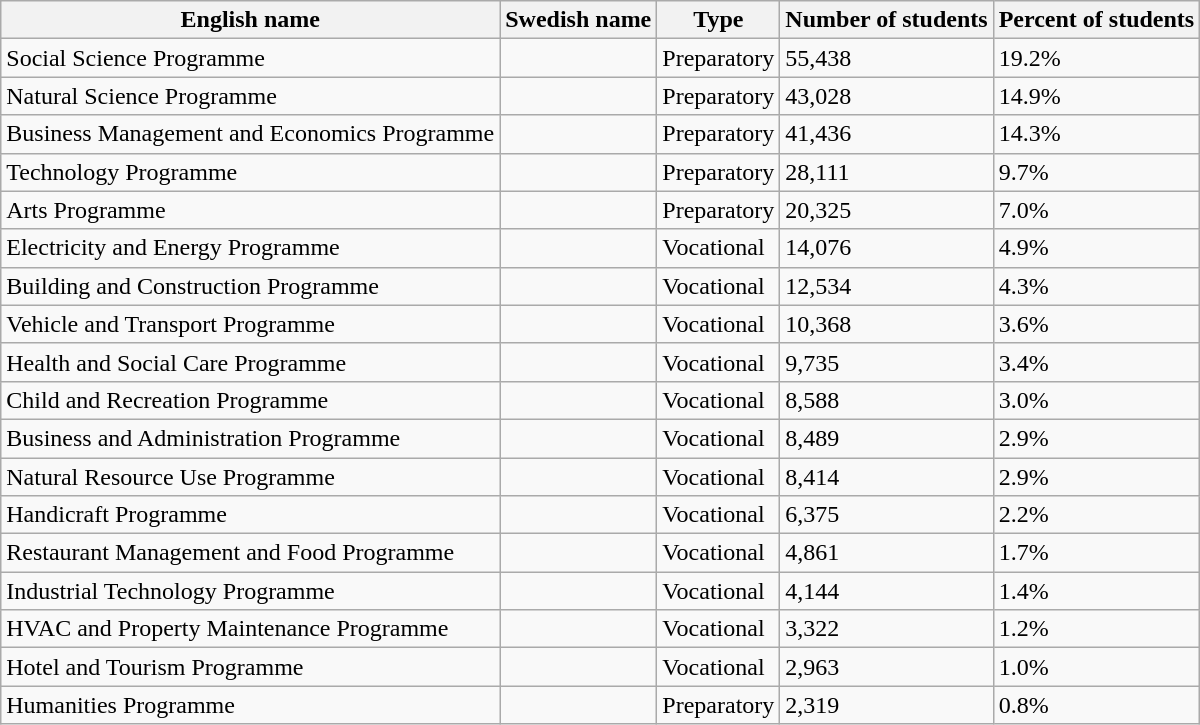<table class="wikitable sortable">
<tr>
<th>English name</th>
<th>Swedish name</th>
<th>Type</th>
<th>Number of students</th>
<th>Percent of students</th>
</tr>
<tr>
<td>Social Science Programme</td>
<td></td>
<td>Preparatory</td>
<td>55,438</td>
<td>19.2%</td>
</tr>
<tr>
<td>Natural Science Programme</td>
<td></td>
<td>Preparatory</td>
<td>43,028</td>
<td>14.9%</td>
</tr>
<tr>
<td>Business Management and Economics Programme</td>
<td></td>
<td>Preparatory</td>
<td>41,436</td>
<td>14.3%</td>
</tr>
<tr>
<td>Technology Programme</td>
<td></td>
<td>Preparatory</td>
<td>28,111</td>
<td>9.7%</td>
</tr>
<tr>
<td>Arts Programme</td>
<td></td>
<td>Preparatory</td>
<td>20,325</td>
<td>7.0%</td>
</tr>
<tr>
<td>Electricity and Energy Programme</td>
<td></td>
<td>Vocational</td>
<td>14,076</td>
<td>4.9%</td>
</tr>
<tr>
<td>Building and Construction Programme</td>
<td></td>
<td>Vocational</td>
<td>12,534</td>
<td>4.3%</td>
</tr>
<tr>
<td>Vehicle and Transport Programme</td>
<td></td>
<td>Vocational</td>
<td>10,368</td>
<td>3.6%</td>
</tr>
<tr>
<td>Health and Social Care Programme</td>
<td></td>
<td>Vocational</td>
<td>9,735</td>
<td>3.4%</td>
</tr>
<tr>
<td>Child and Recreation Programme</td>
<td></td>
<td>Vocational</td>
<td>8,588</td>
<td>3.0%</td>
</tr>
<tr>
<td>Business and Administration Programme</td>
<td></td>
<td>Vocational</td>
<td>8,489</td>
<td>2.9%</td>
</tr>
<tr>
<td>Natural Resource Use Programme</td>
<td></td>
<td>Vocational</td>
<td>8,414</td>
<td>2.9%</td>
</tr>
<tr>
<td>Handicraft Programme</td>
<td></td>
<td>Vocational</td>
<td>6,375</td>
<td>2.2%</td>
</tr>
<tr>
<td>Restaurant Management and Food Programme</td>
<td></td>
<td>Vocational</td>
<td>4,861</td>
<td>1.7%</td>
</tr>
<tr>
<td>Industrial Technology Programme</td>
<td></td>
<td>Vocational</td>
<td>4,144</td>
<td>1.4%</td>
</tr>
<tr>
<td>HVAC and Property Maintenance Programme</td>
<td></td>
<td>Vocational</td>
<td>3,322</td>
<td>1.2%</td>
</tr>
<tr>
<td>Hotel and Tourism Programme</td>
<td></td>
<td>Vocational</td>
<td>2,963</td>
<td>1.0%</td>
</tr>
<tr>
<td>Humanities Programme</td>
<td></td>
<td>Preparatory</td>
<td>2,319</td>
<td>0.8%</td>
</tr>
</table>
